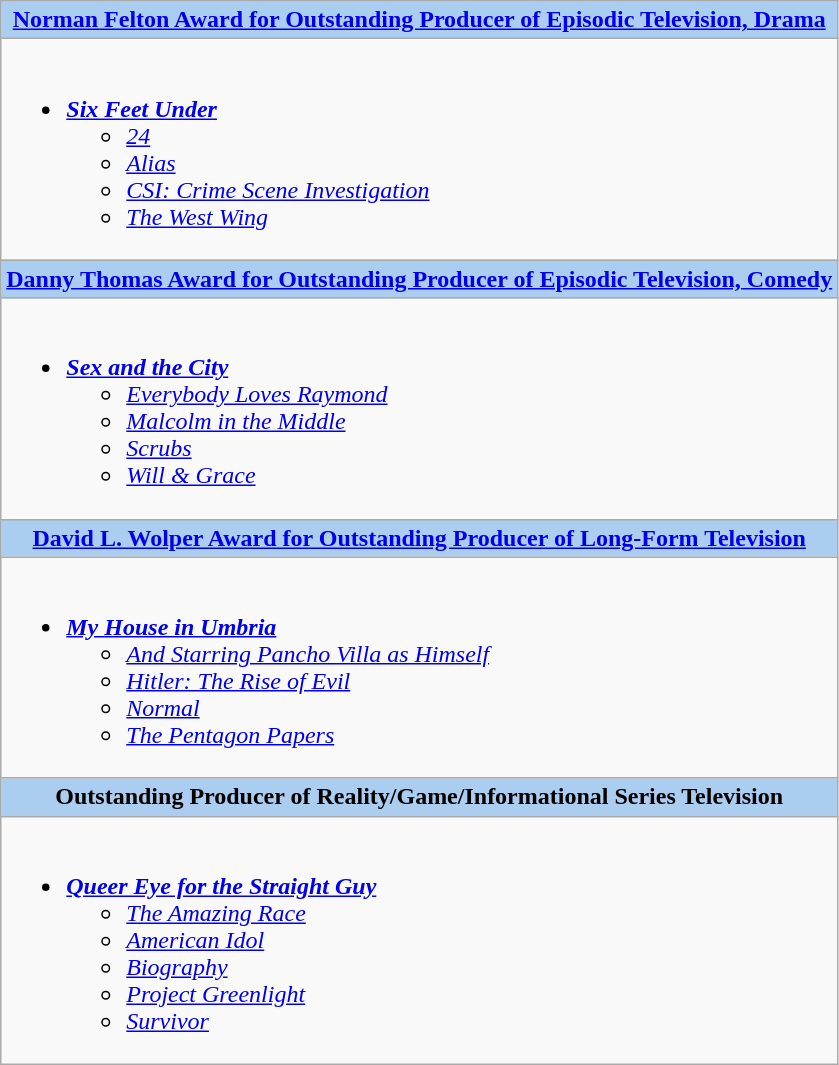<table class=wikitable style="width="100%">
<tr>
<th colspan="2" style="background:#abcdef;"><a href='#'>Norman Felton Award for Outstanding Producer of Episodic Television, Drama</a></th>
</tr>
<tr>
<td colspan="2" style="vertical-align:top;"><br><ul><li><strong><em><a href='#'>Six Feet Under</a></em></strong><ul><li><em><a href='#'>24</a></em></li><li><em><a href='#'>Alias</a></em></li><li><em><a href='#'>CSI: Crime Scene Investigation</a></em></li><li><em><a href='#'>The West Wing</a></em></li></ul></li></ul></td>
</tr>
<tr>
<th colspan="2" style="background:#abcdef;"><a href='#'>Danny Thomas Award for Outstanding Producer of Episodic Television, Comedy</a></th>
</tr>
<tr>
<td colspan="2" style="vertical-align:top;"><br><ul><li><strong><em><a href='#'>Sex and the City</a></em></strong><ul><li><em><a href='#'>Everybody Loves Raymond</a></em></li><li><em><a href='#'>Malcolm in the Middle</a></em></li><li><em><a href='#'>Scrubs</a></em></li><li><em><a href='#'>Will & Grace</a></em></li></ul></li></ul></td>
</tr>
<tr>
<th colspan="2" style="background:#abcdef;"><a href='#'>David L. Wolper Award for Outstanding Producer of Long-Form Television</a></th>
</tr>
<tr>
<td colspan="2" style="vertical-align:top;"><br><ul><li><strong><em><a href='#'>My House in Umbria</a></em></strong><ul><li><em><a href='#'>And Starring Pancho Villa as Himself</a></em></li><li><em><a href='#'>Hitler: The Rise of Evil</a></em></li><li><em><a href='#'>Normal</a></em></li><li><em><a href='#'>The Pentagon Papers</a></em></li></ul></li></ul></td>
</tr>
<tr>
<th colspan="2" style="background:#abcdef;">Outstanding Producer of Reality/Game/Informational Series Television</th>
</tr>
<tr>
<td colspan="2" style="vertical-align:top;"><br><ul><li><strong><em><a href='#'>Queer Eye for the Straight Guy</a></em></strong><ul><li><em><a href='#'>The Amazing Race</a></em></li><li><em><a href='#'>American Idol</a></em></li><li><em><a href='#'>Biography</a></em></li><li><em><a href='#'>Project Greenlight</a></em></li><li><em><a href='#'>Survivor</a></em></li></ul></li></ul></td>
</tr>
</table>
